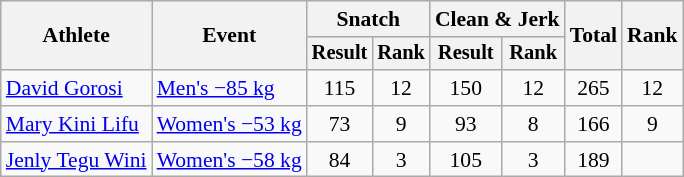<table class="wikitable" style="font-size:90%">
<tr>
<th rowspan=2>Athlete</th>
<th rowspan=2>Event</th>
<th colspan="2">Snatch</th>
<th colspan="2">Clean & Jerk</th>
<th rowspan="2">Total</th>
<th rowspan="2">Rank</th>
</tr>
<tr style="font-size:95%">
<th>Result</th>
<th>Rank</th>
<th>Result</th>
<th>Rank</th>
</tr>
<tr align=center>
<td align=left><a href='#'>David Gorosi</a></td>
<td align=left><a href='#'>Men's −85 kg</a></td>
<td>115</td>
<td>12</td>
<td>150</td>
<td>12</td>
<td>265</td>
<td>12</td>
</tr>
<tr align=center>
<td align=left><a href='#'>Mary Kini Lifu</a></td>
<td align=left><a href='#'>Women's −53 kg</a></td>
<td>73</td>
<td>9</td>
<td>93</td>
<td>8</td>
<td>166</td>
<td>9</td>
</tr>
<tr align=center>
<td align=left><a href='#'>Jenly Tegu Wini</a></td>
<td align=left><a href='#'>Women's −58 kg</a></td>
<td>84</td>
<td>3</td>
<td>105</td>
<td>3</td>
<td>189</td>
<td></td>
</tr>
</table>
